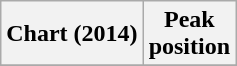<table class="wikitable plainrowheaders">
<tr>
<th>Chart (2014)</th>
<th>Peak<br>position</th>
</tr>
<tr>
</tr>
</table>
